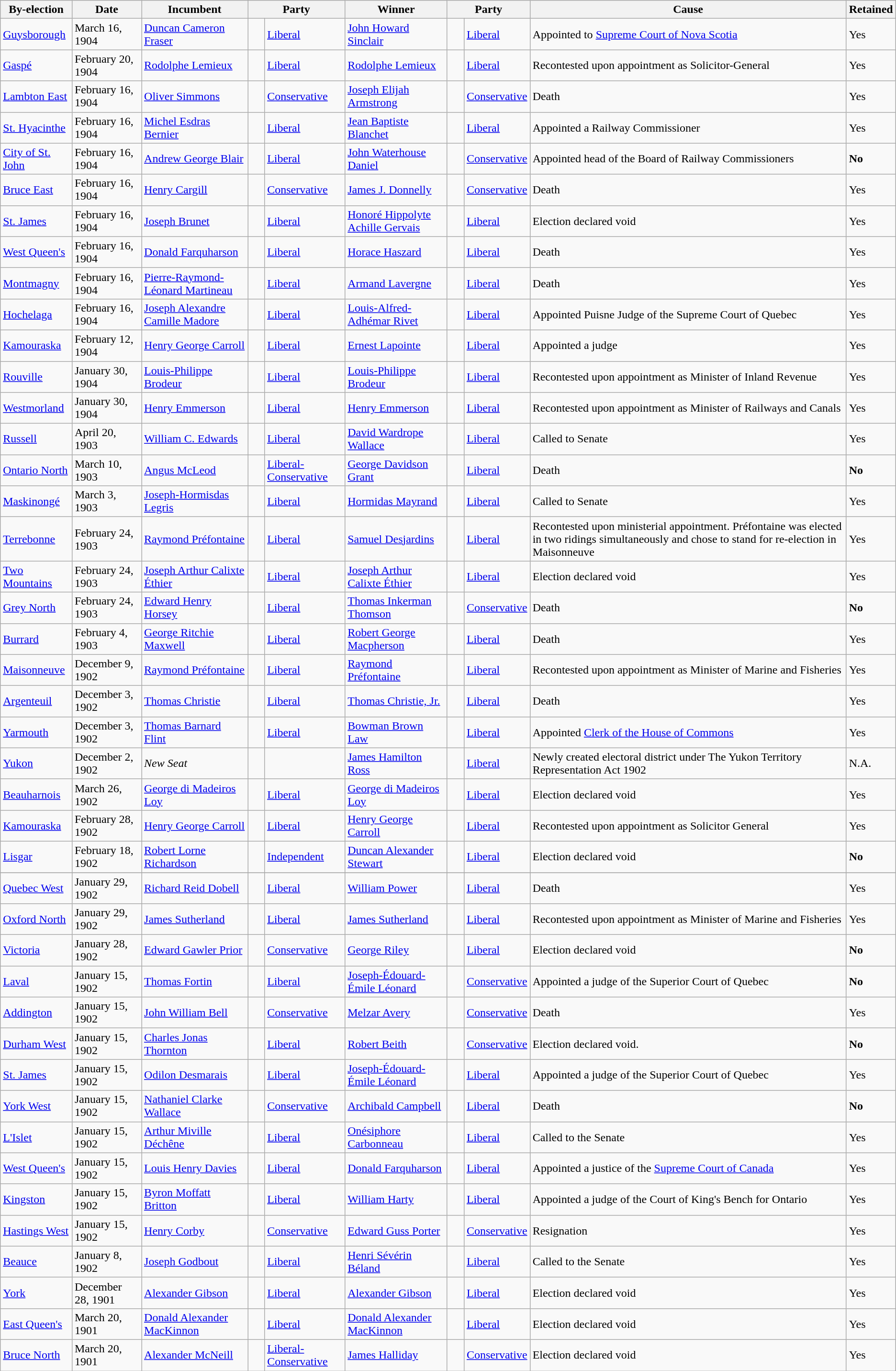<table class="wikitable">
<tr>
<th>By-election</th>
<th>Date</th>
<th>Incumbent</th>
<th colspan=2>Party</th>
<th>Winner</th>
<th colspan=2>Party</th>
<th>Cause</th>
<th>Retained</th>
</tr>
<tr>
<td><a href='#'>Guysborough</a></td>
<td>March 16, 1904</td>
<td><a href='#'>Duncan Cameron Fraser</a></td>
<td>    </td>
<td><a href='#'>Liberal</a></td>
<td><a href='#'>John Howard Sinclair</a></td>
<td>    </td>
<td><a href='#'>Liberal</a></td>
<td>Appointed to <a href='#'>Supreme Court of Nova Scotia</a></td>
<td>Yes</td>
</tr>
<tr>
<td><a href='#'>Gaspé</a></td>
<td>February 20, 1904</td>
<td><a href='#'>Rodolphe Lemieux</a></td>
<td>    </td>
<td><a href='#'>Liberal</a></td>
<td><a href='#'>Rodolphe Lemieux</a></td>
<td>    </td>
<td><a href='#'>Liberal</a></td>
<td>Recontested upon appointment as Solicitor-General</td>
<td>Yes</td>
</tr>
<tr>
<td><a href='#'>Lambton East</a></td>
<td>February 16, 1904</td>
<td><a href='#'>Oliver Simmons</a></td>
<td>    </td>
<td><a href='#'>Conservative</a></td>
<td><a href='#'>Joseph Elijah Armstrong</a></td>
<td>    </td>
<td><a href='#'>Conservative</a></td>
<td>Death</td>
<td>Yes</td>
</tr>
<tr>
<td><a href='#'>St. Hyacinthe</a></td>
<td>February 16, 1904</td>
<td><a href='#'>Michel Esdras Bernier</a></td>
<td>    </td>
<td><a href='#'>Liberal</a></td>
<td><a href='#'>Jean Baptiste Blanchet</a></td>
<td>    </td>
<td><a href='#'>Liberal</a></td>
<td>Appointed a Railway Commissioner</td>
<td>Yes</td>
</tr>
<tr>
<td><a href='#'>City of St. John</a></td>
<td>February 16, 1904</td>
<td><a href='#'>Andrew George Blair</a></td>
<td>    </td>
<td><a href='#'>Liberal</a></td>
<td><a href='#'>John Waterhouse Daniel</a></td>
<td>    </td>
<td><a href='#'>Conservative</a></td>
<td>Appointed head of the Board of Railway Commissioners</td>
<td><strong>No</strong></td>
</tr>
<tr>
<td><a href='#'>Bruce East</a></td>
<td>February 16, 1904</td>
<td><a href='#'>Henry Cargill</a></td>
<td>    </td>
<td><a href='#'>Conservative</a></td>
<td><a href='#'>James J. Donnelly</a></td>
<td>    </td>
<td><a href='#'>Conservative</a></td>
<td>Death</td>
<td>Yes</td>
</tr>
<tr>
<td><a href='#'>St. James</a></td>
<td>February 16, 1904</td>
<td><a href='#'>Joseph Brunet</a></td>
<td>    </td>
<td><a href='#'>Liberal</a></td>
<td><a href='#'>Honoré Hippolyte Achille Gervais</a></td>
<td>    </td>
<td><a href='#'>Liberal</a></td>
<td>Election declared void</td>
<td>Yes</td>
</tr>
<tr>
<td><a href='#'>West Queen's</a></td>
<td>February 16, 1904</td>
<td><a href='#'>Donald Farquharson</a></td>
<td>    </td>
<td><a href='#'>Liberal</a></td>
<td><a href='#'>Horace Haszard</a></td>
<td>    </td>
<td><a href='#'>Liberal</a></td>
<td>Death</td>
<td>Yes</td>
</tr>
<tr>
<td><a href='#'>Montmagny</a></td>
<td>February 16, 1904</td>
<td><a href='#'>Pierre-Raymond-Léonard Martineau</a></td>
<td>    </td>
<td><a href='#'>Liberal</a></td>
<td><a href='#'>Armand Lavergne</a></td>
<td>    </td>
<td><a href='#'>Liberal</a></td>
<td>Death</td>
<td>Yes</td>
</tr>
<tr>
<td><a href='#'>Hochelaga</a></td>
<td>February 16, 1904</td>
<td><a href='#'>Joseph Alexandre Camille Madore</a></td>
<td>    </td>
<td><a href='#'>Liberal</a></td>
<td><a href='#'>Louis-Alfred-Adhémar Rivet</a></td>
<td>    </td>
<td><a href='#'>Liberal</a></td>
<td>Appointed Puisne Judge of the Supreme Court of Quebec</td>
<td>Yes</td>
</tr>
<tr>
<td><a href='#'>Kamouraska</a></td>
<td>February 12, 1904</td>
<td><a href='#'>Henry George Carroll</a></td>
<td>    </td>
<td><a href='#'>Liberal</a></td>
<td><a href='#'>Ernest Lapointe</a></td>
<td>    </td>
<td><a href='#'>Liberal</a></td>
<td>Appointed a judge</td>
<td>Yes</td>
</tr>
<tr>
<td><a href='#'>Rouville</a></td>
<td>January 30, 1904</td>
<td><a href='#'>Louis-Philippe Brodeur</a></td>
<td>    </td>
<td><a href='#'>Liberal</a></td>
<td><a href='#'>Louis-Philippe Brodeur</a></td>
<td>    </td>
<td><a href='#'>Liberal</a></td>
<td>Recontested upon appointment as Minister of Inland Revenue</td>
<td>Yes</td>
</tr>
<tr>
<td><a href='#'>Westmorland</a></td>
<td>January 30, 1904</td>
<td><a href='#'>Henry Emmerson</a></td>
<td>    </td>
<td><a href='#'>Liberal</a></td>
<td><a href='#'>Henry Emmerson</a></td>
<td>    </td>
<td><a href='#'>Liberal</a></td>
<td>Recontested upon appointment as Minister of Railways and Canals</td>
<td>Yes</td>
</tr>
<tr>
<td><a href='#'>Russell</a></td>
<td>April 20, 1903</td>
<td><a href='#'>William C. Edwards</a></td>
<td>    </td>
<td><a href='#'>Liberal</a></td>
<td><a href='#'>David Wardrope Wallace</a></td>
<td>    </td>
<td><a href='#'>Liberal</a></td>
<td>Called to Senate</td>
<td>Yes</td>
</tr>
<tr>
<td><a href='#'>Ontario North</a></td>
<td>March 10, 1903</td>
<td><a href='#'>Angus McLeod</a></td>
<td>    </td>
<td><a href='#'>Liberal-Conservative</a></td>
<td><a href='#'>George Davidson Grant</a></td>
<td>    </td>
<td><a href='#'>Liberal</a></td>
<td>Death</td>
<td><strong>No</strong></td>
</tr>
<tr>
<td><a href='#'>Maskinongé</a></td>
<td>March 3, 1903</td>
<td><a href='#'>Joseph-Hormisdas Legris</a></td>
<td>    </td>
<td><a href='#'>Liberal</a></td>
<td><a href='#'>Hormidas Mayrand</a></td>
<td>    </td>
<td><a href='#'>Liberal</a></td>
<td>Called to Senate</td>
<td>Yes</td>
</tr>
<tr>
<td><a href='#'>Terrebonne</a></td>
<td>February 24, 1903</td>
<td><a href='#'>Raymond Préfontaine</a></td>
<td>    </td>
<td><a href='#'>Liberal</a></td>
<td><a href='#'>Samuel Desjardins</a></td>
<td>    </td>
<td><a href='#'>Liberal</a></td>
<td>Recontested upon ministerial appointment. Préfontaine was elected in two ridings simultaneously and chose to stand for re-election in Maisonneuve</td>
<td>Yes</td>
</tr>
<tr>
<td><a href='#'>Two Mountains</a></td>
<td>February 24, 1903</td>
<td><a href='#'>Joseph Arthur Calixte Éthier</a></td>
<td>    </td>
<td><a href='#'>Liberal</a></td>
<td><a href='#'>Joseph Arthur Calixte Éthier</a></td>
<td>    </td>
<td><a href='#'>Liberal</a></td>
<td>Election declared void</td>
<td>Yes</td>
</tr>
<tr>
<td><a href='#'>Grey North</a></td>
<td>February 24, 1903</td>
<td><a href='#'>Edward Henry Horsey</a></td>
<td>    </td>
<td><a href='#'>Liberal</a></td>
<td><a href='#'>Thomas Inkerman Thomson</a></td>
<td>    </td>
<td><a href='#'>Conservative</a></td>
<td>Death</td>
<td><strong>No</strong></td>
</tr>
<tr>
<td><a href='#'>Burrard</a></td>
<td>February 4, 1903</td>
<td><a href='#'>George Ritchie Maxwell</a></td>
<td>    </td>
<td><a href='#'>Liberal</a></td>
<td><a href='#'>Robert George Macpherson</a></td>
<td>    </td>
<td><a href='#'>Liberal</a></td>
<td>Death</td>
<td>Yes</td>
</tr>
<tr>
<td><a href='#'>Maisonneuve</a></td>
<td>December 9, 1902</td>
<td><a href='#'>Raymond Préfontaine</a></td>
<td>    </td>
<td><a href='#'>Liberal</a></td>
<td><a href='#'>Raymond Préfontaine</a></td>
<td>    </td>
<td><a href='#'>Liberal</a></td>
<td>Recontested upon appointment as Minister of Marine and Fisheries</td>
<td>Yes</td>
</tr>
<tr>
<td><a href='#'>Argenteuil</a></td>
<td>December 3, 1902</td>
<td><a href='#'>Thomas Christie</a></td>
<td>    </td>
<td><a href='#'>Liberal</a></td>
<td><a href='#'>Thomas Christie, Jr.</a></td>
<td>    </td>
<td><a href='#'>Liberal</a></td>
<td>Death</td>
<td>Yes</td>
</tr>
<tr>
<td><a href='#'>Yarmouth</a></td>
<td>December 3, 1902</td>
<td><a href='#'>Thomas Barnard Flint</a></td>
<td>    </td>
<td><a href='#'>Liberal</a></td>
<td><a href='#'>Bowman Brown Law</a></td>
<td>    </td>
<td><a href='#'>Liberal</a></td>
<td>Appointed <a href='#'>Clerk of the House of Commons</a></td>
<td>Yes</td>
</tr>
<tr>
<td><a href='#'>Yukon</a></td>
<td>December 2, 1902</td>
<td><em>New Seat</em></td>
<td></td>
<td></td>
<td><a href='#'>James Hamilton Ross</a></td>
<td>    </td>
<td><a href='#'>Liberal</a></td>
<td>Newly created electoral district under The Yukon Territory Representation Act 1902</td>
<td>N.A.</td>
</tr>
<tr>
<td><a href='#'>Beauharnois</a></td>
<td>March 26, 1902</td>
<td><a href='#'>George di Madeiros Loy</a></td>
<td>    </td>
<td><a href='#'>Liberal</a></td>
<td><a href='#'>George di Madeiros Loy</a></td>
<td>    </td>
<td><a href='#'>Liberal</a></td>
<td>Election declared void</td>
<td>Yes</td>
</tr>
<tr>
<td><a href='#'>Kamouraska</a></td>
<td>February 28, 1902</td>
<td><a href='#'>Henry George Carroll</a></td>
<td>    </td>
<td><a href='#'>Liberal</a></td>
<td><a href='#'>Henry George Carroll</a></td>
<td>    </td>
<td><a href='#'>Liberal</a></td>
<td>Recontested upon appointment as Solicitor General</td>
<td>Yes</td>
</tr>
<tr>
<td><a href='#'>Lisgar</a></td>
<td>February 18, 1902</td>
<td><a href='#'>Robert Lorne Richardson</a></td>
<td>    </td>
<td><a href='#'>Independent</a></td>
<td><a href='#'>Duncan Alexander Stewart</a></td>
<td>    </td>
<td><a href='#'>Liberal</a></td>
<td>Election declared void</td>
<td><strong>No</strong></td>
</tr>
<tr>
</tr>
<tr>
<td><a href='#'>Quebec West</a></td>
<td>January 29, 1902</td>
<td><a href='#'>Richard Reid Dobell</a></td>
<td>    </td>
<td><a href='#'>Liberal</a></td>
<td><a href='#'>William Power</a></td>
<td>    </td>
<td><a href='#'>Liberal</a></td>
<td>Death</td>
<td>Yes</td>
</tr>
<tr>
<td><a href='#'>Oxford North</a></td>
<td>January 29, 1902</td>
<td><a href='#'>James Sutherland</a></td>
<td>    </td>
<td><a href='#'>Liberal</a></td>
<td><a href='#'>James Sutherland</a></td>
<td>    </td>
<td><a href='#'>Liberal</a></td>
<td>Recontested upon appointment as Minister of Marine and Fisheries</td>
<td>Yes</td>
</tr>
<tr>
<td><a href='#'>Victoria</a></td>
<td>January 28, 1902</td>
<td><a href='#'>Edward Gawler Prior</a></td>
<td>    </td>
<td><a href='#'>Conservative</a></td>
<td><a href='#'>George Riley</a></td>
<td>    </td>
<td><a href='#'>Liberal</a></td>
<td>Election declared void</td>
<td><strong>No</strong></td>
</tr>
<tr>
<td><a href='#'>Laval</a></td>
<td>January 15, 1902</td>
<td><a href='#'>Thomas Fortin</a></td>
<td>    </td>
<td><a href='#'>Liberal</a></td>
<td><a href='#'>Joseph-Édouard-Émile Léonard</a></td>
<td>    </td>
<td><a href='#'>Conservative</a></td>
<td>Appointed a judge of the Superior Court of Quebec</td>
<td><strong>No</strong></td>
</tr>
<tr>
<td><a href='#'>Addington</a></td>
<td>January 15, 1902</td>
<td><a href='#'>John William Bell</a></td>
<td>    </td>
<td><a href='#'>Conservative</a></td>
<td><a href='#'>Melzar Avery</a></td>
<td>    </td>
<td><a href='#'>Conservative</a></td>
<td>Death</td>
<td>Yes</td>
</tr>
<tr>
<td><a href='#'>Durham West</a></td>
<td>January 15, 1902</td>
<td><a href='#'>Charles Jonas Thornton</a></td>
<td>    </td>
<td><a href='#'>Liberal</a></td>
<td><a href='#'>Robert Beith</a></td>
<td>    </td>
<td><a href='#'>Conservative</a></td>
<td>Election declared void.</td>
<td><strong>No</strong></td>
</tr>
<tr>
<td><a href='#'>St. James</a></td>
<td>January 15, 1902</td>
<td><a href='#'>Odilon Desmarais</a></td>
<td>    </td>
<td><a href='#'>Liberal</a></td>
<td><a href='#'>Joseph-Édouard-Émile Léonard</a></td>
<td>    </td>
<td><a href='#'>Liberal</a></td>
<td>Appointed a judge of the Superior Court of Quebec</td>
<td>Yes</td>
</tr>
<tr>
<td><a href='#'>York West</a></td>
<td>January 15, 1902</td>
<td><a href='#'>Nathaniel Clarke Wallace</a></td>
<td>    </td>
<td><a href='#'>Conservative</a></td>
<td><a href='#'>Archibald Campbell</a></td>
<td>    </td>
<td><a href='#'>Liberal</a></td>
<td>Death</td>
<td><strong>No</strong></td>
</tr>
<tr>
<td><a href='#'>L'Islet</a></td>
<td>January 15, 1902</td>
<td><a href='#'>Arthur Miville Déchêne</a></td>
<td>    </td>
<td><a href='#'>Liberal</a></td>
<td><a href='#'>Onésiphore Carbonneau</a></td>
<td>    </td>
<td><a href='#'>Liberal</a></td>
<td>Called to the Senate</td>
<td>Yes</td>
</tr>
<tr>
<td><a href='#'>West Queen's</a></td>
<td>January 15, 1902</td>
<td><a href='#'>Louis Henry Davies</a></td>
<td>    </td>
<td><a href='#'>Liberal</a></td>
<td><a href='#'>Donald Farquharson</a></td>
<td>    </td>
<td><a href='#'>Liberal</a></td>
<td>Appointed a justice of the <a href='#'>Supreme Court of Canada</a></td>
<td>Yes</td>
</tr>
<tr>
<td><a href='#'>Kingston</a></td>
<td>January 15, 1902</td>
<td><a href='#'>Byron Moffatt Britton</a></td>
<td>    </td>
<td><a href='#'>Liberal</a></td>
<td><a href='#'>William Harty</a></td>
<td>    </td>
<td><a href='#'>Liberal</a></td>
<td>Appointed a judge of the Court of King's Bench for Ontario</td>
<td>Yes</td>
</tr>
<tr>
<td><a href='#'>Hastings West</a></td>
<td>January 15, 1902</td>
<td><a href='#'>Henry Corby</a></td>
<td>    </td>
<td><a href='#'>Conservative</a></td>
<td><a href='#'>Edward Guss Porter</a></td>
<td>    </td>
<td><a href='#'>Conservative</a></td>
<td>Resignation</td>
<td>Yes</td>
</tr>
<tr>
<td><a href='#'>Beauce</a></td>
<td>January 8, 1902</td>
<td><a href='#'>Joseph Godbout</a></td>
<td>    </td>
<td><a href='#'>Liberal</a></td>
<td><a href='#'>Henri Sévérin Béland</a></td>
<td>    </td>
<td><a href='#'>Liberal</a></td>
<td>Called to the Senate</td>
<td>Yes</td>
</tr>
<tr>
<td><a href='#'>York</a></td>
<td>December 28, 1901</td>
<td><a href='#'>Alexander Gibson</a></td>
<td>    </td>
<td><a href='#'>Liberal</a></td>
<td><a href='#'>Alexander Gibson</a></td>
<td>    </td>
<td><a href='#'>Liberal</a></td>
<td>Election declared void</td>
<td>Yes</td>
</tr>
<tr>
<td><a href='#'>East Queen's</a></td>
<td>March 20, 1901</td>
<td><a href='#'>Donald Alexander MacKinnon</a></td>
<td>    </td>
<td><a href='#'>Liberal</a></td>
<td><a href='#'>Donald Alexander MacKinnon</a></td>
<td>    </td>
<td><a href='#'>Liberal</a></td>
<td>Election declared void</td>
<td>Yes</td>
</tr>
<tr>
<td><a href='#'>Bruce North</a></td>
<td>March 20, 1901</td>
<td><a href='#'>Alexander McNeill</a></td>
<td>    </td>
<td><a href='#'>Liberal-Conservative</a></td>
<td><a href='#'>James Halliday</a></td>
<td>    </td>
<td><a href='#'>Conservative</a></td>
<td>Election declared void</td>
<td>Yes</td>
</tr>
</table>
